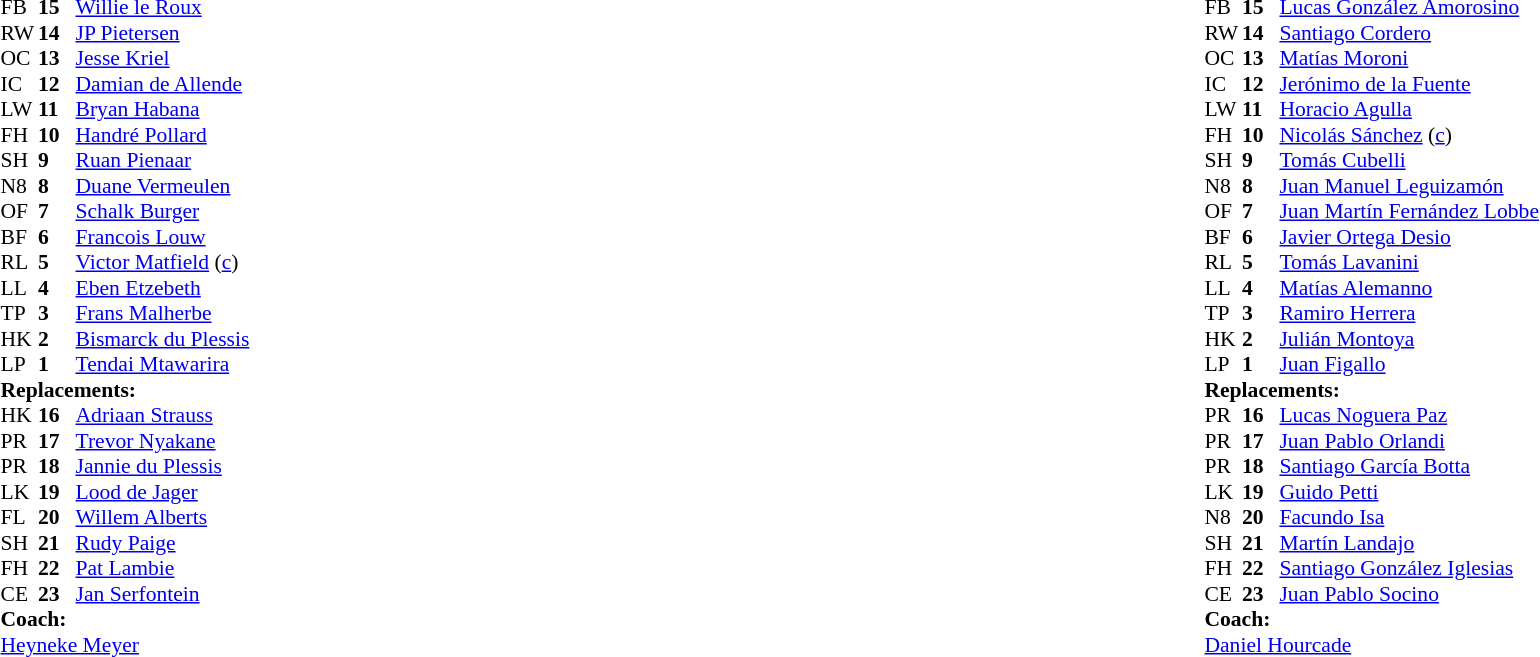<table style="width:100%">
<tr>
<td style="vertical-align:top; width:45%"><br><table style="font-size: 90%" cellspacing="0" cellpadding="0">
<tr>
<th width="25"></th>
<th width="25"></th>
</tr>
<tr>
<td>FB</td>
<td><strong>15</strong></td>
<td><a href='#'>Willie le Roux</a></td>
<td></td>
<td></td>
</tr>
<tr>
<td>RW</td>
<td><strong>14</strong></td>
<td><a href='#'>JP Pietersen</a></td>
</tr>
<tr>
<td>OC</td>
<td><strong>13</strong></td>
<td><a href='#'>Jesse Kriel</a></td>
</tr>
<tr>
<td>IC</td>
<td><strong>12</strong></td>
<td><a href='#'>Damian de Allende</a></td>
</tr>
<tr>
<td>LW</td>
<td><strong>11</strong></td>
<td><a href='#'>Bryan Habana</a></td>
<td></td>
<td></td>
</tr>
<tr>
<td>FH</td>
<td><strong>10</strong></td>
<td><a href='#'>Handré Pollard</a></td>
</tr>
<tr>
<td>SH</td>
<td><strong>9</strong></td>
<td><a href='#'>Ruan Pienaar</a></td>
<td></td>
<td></td>
</tr>
<tr>
<td>N8</td>
<td><strong>8</strong></td>
<td><a href='#'>Duane Vermeulen</a></td>
</tr>
<tr>
<td>OF</td>
<td><strong>7</strong></td>
<td><a href='#'>Schalk Burger</a></td>
<td></td>
<td></td>
<td></td>
<td></td>
</tr>
<tr>
<td>BF</td>
<td><strong>6</strong></td>
<td><a href='#'>Francois Louw</a></td>
<td></td>
<td></td>
<td colspan=2></td>
</tr>
<tr>
<td>RL</td>
<td><strong>5</strong></td>
<td><a href='#'>Victor Matfield</a> (<a href='#'>c</a>)</td>
<td></td>
<td></td>
</tr>
<tr>
<td>LL</td>
<td><strong>4</strong></td>
<td><a href='#'>Eben Etzebeth</a></td>
</tr>
<tr>
<td>TP</td>
<td><strong>3</strong></td>
<td><a href='#'>Frans Malherbe</a></td>
<td></td>
<td></td>
<td></td>
</tr>
<tr>
<td>HK</td>
<td><strong>2</strong></td>
<td><a href='#'>Bismarck du Plessis</a></td>
<td></td>
<td></td>
</tr>
<tr>
<td>LP</td>
<td><strong>1</strong></td>
<td><a href='#'>Tendai Mtawarira</a></td>
<td></td>
<td></td>
</tr>
<tr>
<td colspan=3><strong>Replacements:</strong></td>
</tr>
<tr>
<td>HK</td>
<td><strong>16</strong></td>
<td><a href='#'>Adriaan Strauss</a></td>
<td></td>
<td></td>
</tr>
<tr>
<td>PR</td>
<td><strong>17</strong></td>
<td><a href='#'>Trevor Nyakane</a></td>
<td></td>
<td></td>
</tr>
<tr>
<td>PR</td>
<td><strong>18</strong></td>
<td><a href='#'>Jannie du Plessis</a></td>
<td></td>
<td></td>
<td></td>
</tr>
<tr>
<td>LK</td>
<td><strong>19</strong></td>
<td><a href='#'>Lood de Jager</a></td>
<td></td>
<td></td>
</tr>
<tr>
<td>FL</td>
<td><strong>20</strong></td>
<td><a href='#'>Willem Alberts</a></td>
<td></td>
<td></td>
</tr>
<tr>
<td>SH</td>
<td><strong>21</strong></td>
<td><a href='#'>Rudy Paige</a></td>
<td></td>
<td></td>
</tr>
<tr>
<td>FH</td>
<td><strong>22</strong></td>
<td><a href='#'>Pat Lambie</a></td>
<td></td>
<td></td>
</tr>
<tr>
<td>CE</td>
<td><strong>23</strong></td>
<td><a href='#'>Jan Serfontein</a></td>
<td></td>
<td></td>
</tr>
<tr>
<td colspan=3><strong>Coach:</strong></td>
</tr>
<tr>
<td colspan="4"> <a href='#'>Heyneke Meyer</a></td>
</tr>
</table>
</td>
<td style="vertical-align:top"></td>
<td style="vertical-align:top; width:55%"><br><table style="font-size: 90%" cellspacing="0" cellpadding="0" align="center">
<tr>
<th width="25"></th>
<th width="25"></th>
</tr>
<tr>
<td>FB</td>
<td><strong>15</strong></td>
<td><a href='#'>Lucas González Amorosino</a></td>
</tr>
<tr>
<td>RW</td>
<td><strong>14</strong></td>
<td><a href='#'>Santiago Cordero</a></td>
</tr>
<tr>
<td>OC</td>
<td><strong>13</strong></td>
<td><a href='#'>Matías Moroni</a></td>
</tr>
<tr>
<td>IC</td>
<td><strong>12</strong></td>
<td><a href='#'>Jerónimo de la Fuente</a></td>
<td></td>
<td></td>
</tr>
<tr>
<td>LW</td>
<td><strong>11</strong></td>
<td><a href='#'>Horacio Agulla</a></td>
<td></td>
<td></td>
</tr>
<tr>
<td>FH</td>
<td><strong>10</strong></td>
<td><a href='#'>Nicolás Sánchez</a> (<a href='#'>c</a>)</td>
</tr>
<tr>
<td>SH</td>
<td><strong>9</strong></td>
<td><a href='#'>Tomás Cubelli</a></td>
<td></td>
<td></td>
</tr>
<tr>
<td>N8</td>
<td><strong>8</strong></td>
<td><a href='#'>Juan Manuel Leguizamón</a></td>
</tr>
<tr>
<td>OF</td>
<td><strong>7</strong></td>
<td><a href='#'>Juan Martín Fernández Lobbe</a></td>
<td></td>
<td></td>
</tr>
<tr>
<td>BF</td>
<td><strong>6</strong></td>
<td><a href='#'>Javier Ortega Desio</a></td>
</tr>
<tr>
<td>RL</td>
<td><strong>5</strong></td>
<td><a href='#'>Tomás Lavanini</a></td>
</tr>
<tr>
<td>LL</td>
<td><strong>4</strong></td>
<td><a href='#'>Matías Alemanno</a></td>
<td></td>
<td></td>
</tr>
<tr>
<td>TP</td>
<td><strong>3</strong></td>
<td><a href='#'>Ramiro Herrera</a></td>
<td></td>
<td></td>
</tr>
<tr>
<td>HK</td>
<td><strong>2</strong></td>
<td><a href='#'>Julián Montoya</a></td>
<td></td>
<td></td>
</tr>
<tr>
<td>LP</td>
<td><strong>1</strong></td>
<td><a href='#'>Juan Figallo</a></td>
<td></td>
<td colspan=2></td>
<td></td>
<td></td>
<td></td>
</tr>
<tr>
<td colspan=3><strong>Replacements:</strong></td>
</tr>
<tr>
<td>PR</td>
<td><strong>16</strong></td>
<td><a href='#'>Lucas Noguera Paz</a></td>
<td></td>
<td></td>
<td></td>
<td></td>
<td colspan=2></td>
</tr>
<tr>
<td>PR</td>
<td><strong>17</strong></td>
<td><a href='#'>Juan Pablo Orlandi</a></td>
<td></td>
<td></td>
</tr>
<tr>
<td>PR</td>
<td><strong>18</strong></td>
<td><a href='#'>Santiago García Botta</a></td>
<td></td>
<td></td>
</tr>
<tr>
<td>LK</td>
<td><strong>19</strong></td>
<td><a href='#'>Guido Petti</a></td>
<td></td>
<td></td>
</tr>
<tr>
<td>N8</td>
<td><strong>20</strong></td>
<td><a href='#'>Facundo Isa</a></td>
<td></td>
<td></td>
</tr>
<tr>
<td>SH</td>
<td><strong>21</strong></td>
<td><a href='#'>Martín Landajo</a></td>
<td></td>
<td></td>
</tr>
<tr>
<td>FH</td>
<td><strong>22</strong></td>
<td><a href='#'>Santiago González Iglesias</a></td>
<td></td>
<td></td>
</tr>
<tr>
<td>CE</td>
<td><strong>23</strong></td>
<td><a href='#'>Juan Pablo Socino</a></td>
<td></td>
<td></td>
</tr>
<tr>
<td colspan=3><strong>Coach:</strong></td>
</tr>
<tr>
<td colspan="4"> <a href='#'>Daniel Hourcade</a></td>
</tr>
</table>
</td>
</tr>
</table>
